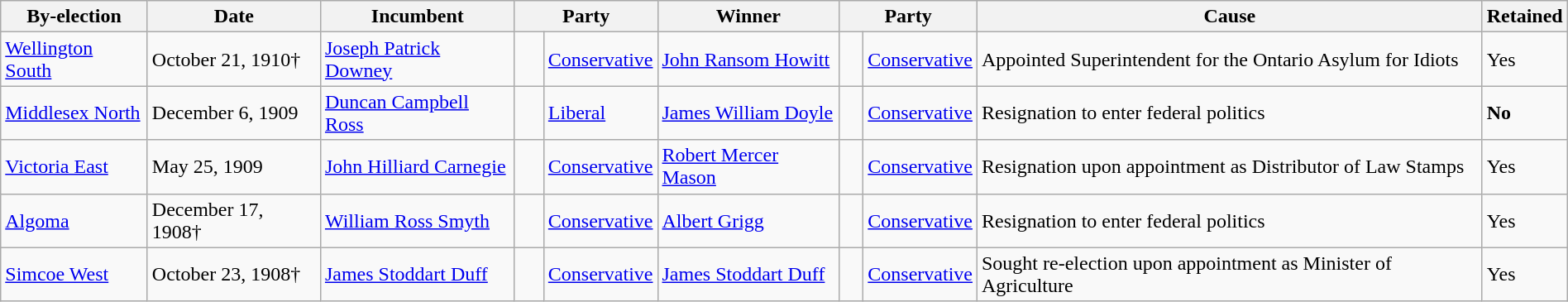<table class=wikitable style="width:100%">
<tr>
<th>By-election</th>
<th>Date</th>
<th>Incumbent</th>
<th colspan=2>Party</th>
<th>Winner</th>
<th colspan=2>Party</th>
<th>Cause</th>
<th>Retained</th>
</tr>
<tr>
<td><a href='#'>Wellington South</a></td>
<td>October 21, 1910†</td>
<td><a href='#'>Joseph Patrick Downey</a></td>
<td>   </td>
<td><a href='#'>Conservative</a></td>
<td><a href='#'>John Ransom Howitt</a></td>
<td>   </td>
<td><a href='#'>Conservative</a></td>
<td>Appointed Superintendent for the Ontario Asylum for Idiots</td>
<td>Yes</td>
</tr>
<tr>
<td><a href='#'>Middlesex North</a></td>
<td>December 6, 1909</td>
<td><a href='#'>Duncan Campbell Ross</a></td>
<td>    </td>
<td><a href='#'>Liberal</a></td>
<td><a href='#'>James William Doyle</a></td>
<td>   </td>
<td><a href='#'>Conservative</a></td>
<td>Resignation to enter federal politics</td>
<td><strong>No</strong></td>
</tr>
<tr>
<td><a href='#'>Victoria East</a></td>
<td>May 25, 1909</td>
<td><a href='#'>John Hilliard Carnegie</a></td>
<td>   </td>
<td><a href='#'>Conservative</a></td>
<td><a href='#'>Robert Mercer Mason</a></td>
<td>   </td>
<td><a href='#'>Conservative</a></td>
<td>Resignation upon appointment as Distributor of Law Stamps</td>
<td>Yes</td>
</tr>
<tr>
<td><a href='#'>Algoma</a></td>
<td>December 17, 1908†</td>
<td><a href='#'>William Ross Smyth</a></td>
<td>   </td>
<td><a href='#'>Conservative</a></td>
<td><a href='#'>Albert Grigg</a></td>
<td>   </td>
<td><a href='#'>Conservative</a></td>
<td>Resignation to enter federal politics</td>
<td>Yes</td>
</tr>
<tr>
<td><a href='#'>Simcoe West</a></td>
<td>October 23, 1908†</td>
<td><a href='#'>James Stoddart Duff</a></td>
<td>   </td>
<td><a href='#'>Conservative</a></td>
<td><a href='#'>James Stoddart Duff</a></td>
<td>   </td>
<td><a href='#'>Conservative</a></td>
<td>Sought re-election upon appointment as Minister of Agriculture</td>
<td>Yes</td>
</tr>
</table>
